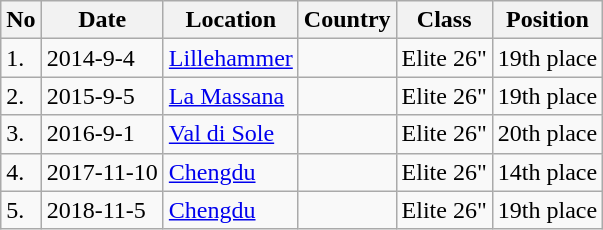<table class="sortable wikitable">
<tr>
<th>No</th>
<th>Date</th>
<th>Location</th>
<th>Country</th>
<th>Class</th>
<th>Position</th>
</tr>
<tr>
<td>1.</td>
<td>2014-9-4</td>
<td><a href='#'>Lillehammer</a></td>
<td></td>
<td>Elite 26"</td>
<td>19th place</td>
</tr>
<tr>
<td>2.</td>
<td>2015-9-5</td>
<td><a href='#'>La Massana</a></td>
<td></td>
<td>Elite 26"</td>
<td>19th place</td>
</tr>
<tr>
<td>3.</td>
<td>2016-9-1</td>
<td><a href='#'>Val di Sole</a></td>
<td></td>
<td>Elite 26"</td>
<td>20th place</td>
</tr>
<tr>
<td>4.</td>
<td>2017-11-10</td>
<td><a href='#'>Chengdu</a></td>
<td></td>
<td>Elite 26"</td>
<td>14th place</td>
</tr>
<tr>
<td>5.</td>
<td>2018-11-5</td>
<td><a href='#'>Chengdu</a></td>
<td></td>
<td>Elite 26"</td>
<td>19th place</td>
</tr>
</table>
